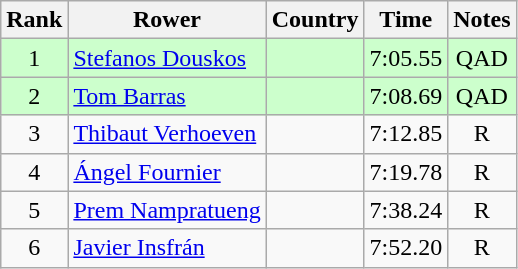<table class="wikitable" style="text-align:center">
<tr>
<th>Rank</th>
<th>Rower</th>
<th>Country</th>
<th>Time</th>
<th>Notes</th>
</tr>
<tr bgcolor=ccffcc>
<td>1</td>
<td align="left"><a href='#'>Stefanos Douskos</a></td>
<td align="left"></td>
<td>7:05.55</td>
<td>QAD</td>
</tr>
<tr bgcolor=ccffcc>
<td>2</td>
<td align="left"><a href='#'>Tom Barras</a></td>
<td align="left"></td>
<td>7:08.69</td>
<td>QAD</td>
</tr>
<tr>
<td>3</td>
<td align="left"><a href='#'>Thibaut Verhoeven</a></td>
<td align="left"></td>
<td>7:12.85</td>
<td>R</td>
</tr>
<tr>
<td>4</td>
<td align="left"><a href='#'>Ángel Fournier</a></td>
<td align="left"></td>
<td>7:19.78</td>
<td>R</td>
</tr>
<tr>
<td>5</td>
<td align="left"><a href='#'>Prem Nampratueng</a></td>
<td align="left"></td>
<td>7:38.24</td>
<td>R</td>
</tr>
<tr>
<td>6</td>
<td align="left"><a href='#'>Javier Insfrán</a></td>
<td align="left"></td>
<td>7:52.20</td>
<td>R</td>
</tr>
</table>
